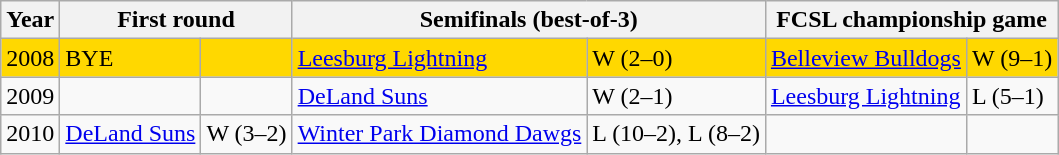<table class="wikitable">
<tr>
<th>Year</th>
<th colspan=2>First round</th>
<th colspan=2>Semifinals (best-of-3)</th>
<th colspan=2>FCSL championship game</th>
</tr>
<tr bgcolor="#FFD800">
<td>2008</td>
<td>BYE</td>
<td></td>
<td><a href='#'>Leesburg Lightning</a></td>
<td>W (2–0)</td>
<td><a href='#'>Belleview Bulldogs</a></td>
<td>W (9–1)</td>
</tr>
<tr>
<td>2009</td>
<td></td>
<td></td>
<td><a href='#'>DeLand Suns</a></td>
<td>W (2–1)</td>
<td><a href='#'>Leesburg Lightning</a></td>
<td>L (5–1)</td>
</tr>
<tr>
<td>2010</td>
<td><a href='#'>DeLand Suns</a></td>
<td>W (3–2)</td>
<td><a href='#'>Winter Park Diamond Dawgs</a></td>
<td>L (10–2), L (8–2)</td>
<td></td>
<td></td>
</tr>
</table>
